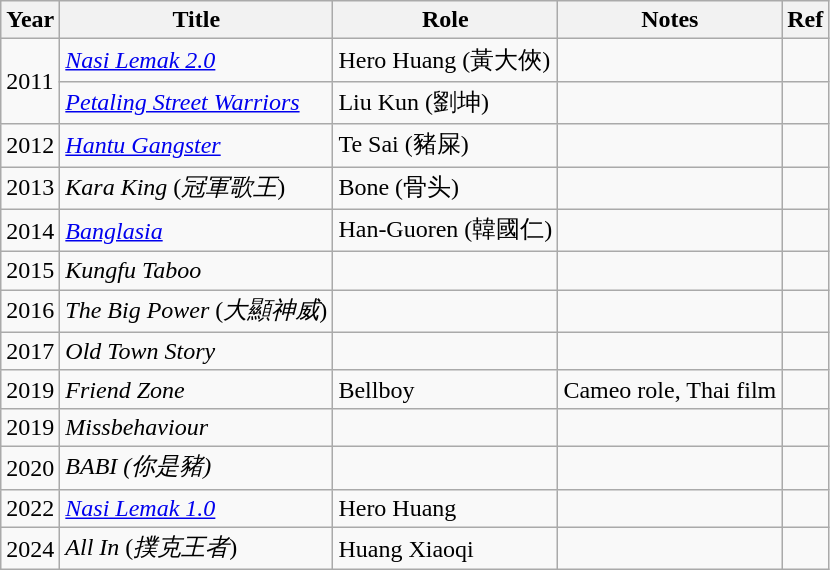<table class="wikitable sortable" ->
<tr>
<th>Year</th>
<th>Title</th>
<th>Role</th>
<th>Notes</th>
<th>Ref</th>
</tr>
<tr>
<td rowspan="2">2011</td>
<td><em><a href='#'>Nasi Lemak 2.0</a></em></td>
<td>Hero Huang (黃大俠)</td>
<td></td>
<td></td>
</tr>
<tr>
<td><em><a href='#'>Petaling Street Warriors</a></em></td>
<td>Liu Kun (劉坤)</td>
<td></td>
<td></td>
</tr>
<tr>
<td>2012</td>
<td><em><a href='#'>Hantu Gangster</a></em></td>
<td>Te Sai (豬屎)</td>
<td></td>
<td></td>
</tr>
<tr>
<td>2013</td>
<td><em>Kara King</em> (<em>冠軍歌王</em>)</td>
<td>Bone (骨头)</td>
<td></td>
<td></td>
</tr>
<tr>
<td>2014</td>
<td><em><a href='#'>Banglasia</a></em></td>
<td>Han-Guoren (韓國仁)</td>
<td></td>
<td></td>
</tr>
<tr>
<td>2015</td>
<td><em>Kungfu Taboo</em></td>
<td></td>
<td></td>
<td></td>
</tr>
<tr>
<td>2016</td>
<td><em>The Big Power</em> (<em>大顯神威</em>)</td>
<td></td>
<td></td>
<td></td>
</tr>
<tr>
<td>2017</td>
<td><em>Old Town Story</em></td>
<td></td>
<td></td>
<td></td>
</tr>
<tr>
<td>2019</td>
<td><em>Friend Zone</em></td>
<td>Bellboy</td>
<td>Cameo role, Thai film</td>
<td></td>
</tr>
<tr>
<td>2019</td>
<td><em>Missbehaviour</em></td>
<td></td>
<td></td>
<td></td>
</tr>
<tr>
<td>2020</td>
<td><em>BABI (你是豬)</em></td>
<td></td>
<td></td>
<td></td>
</tr>
<tr>
<td>2022</td>
<td><em><a href='#'>Nasi Lemak 1.0</a></em></td>
<td>Hero Huang</td>
<td></td>
<td></td>
</tr>
<tr>
<td>2024</td>
<td><em>All In</em> (<em>撲克王者</em>)</td>
<td>Huang Xiaoqi</td>
<td></td>
<td></td>
</tr>
</table>
